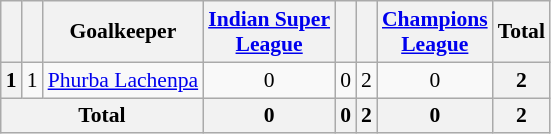<table class="wikitable sortable" style="text-align:center; font-size:90%;">
<tr>
<th></th>
<th></th>
<th>Goalkeeper</th>
<th><a href='#'>Indian Super<br>League</a></th>
<th></th>
<th></th>
<th><a href='#'>Champions<br>League</a></th>
<th>Total</th>
</tr>
<tr>
<th>1</th>
<td>1</td>
<td style="text-align:left;"> <a href='#'>Phurba Lachenpa</a></td>
<td>0</td>
<td>0</td>
<td>2</td>
<td>0</td>
<th>2</th>
</tr>
<tr>
<th colspan="3">Total</th>
<th>0</th>
<th>0</th>
<th>2</th>
<th>0</th>
<th>2</th>
</tr>
</table>
